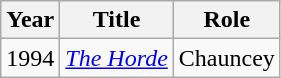<table class="wikitable sortable">
<tr>
<th>Year</th>
<th>Title</th>
<th>Role</th>
</tr>
<tr>
<td>1994</td>
<td><em><a href='#'>The Horde</a></em></td>
<td>Chauncey</td>
</tr>
</table>
